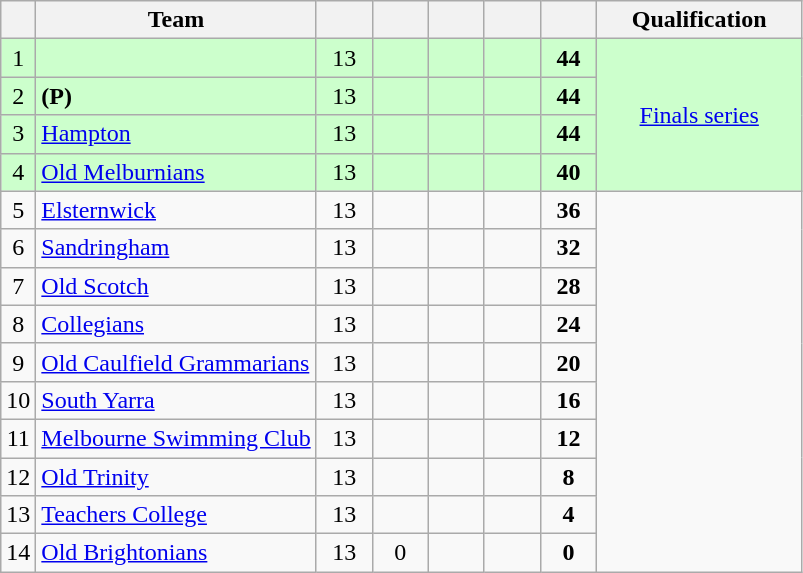<table class="wikitable" style="text-align:center; margin-bottom:0">
<tr>
<th style="width:10px"></th>
<th style="width:35%;">Team</th>
<th style="width:30px;"></th>
<th style="width:30px;"></th>
<th style="width:30px;"></th>
<th style="width:30px;"></th>
<th style="width:30px;"></th>
<th>Qualification</th>
</tr>
<tr style="background:#ccffcc;">
<td>1</td>
<td style="text-align:left;"></td>
<td>13</td>
<td></td>
<td></td>
<td></td>
<td><strong>44</strong></td>
<td rowspan=4><a href='#'>Finals series</a></td>
</tr>
<tr style="background:#ccffcc;">
<td>2</td>
<td style="text-align:left;"> <strong>(P)</strong></td>
<td>13</td>
<td></td>
<td></td>
<td></td>
<td><strong>44</strong></td>
</tr>
<tr style="background:#ccffcc;">
<td>3</td>
<td style="text-align:left;"><a href='#'>Hampton</a></td>
<td>13</td>
<td></td>
<td></td>
<td></td>
<td><strong>44</strong></td>
</tr>
<tr style="background:#ccffcc;">
<td>4</td>
<td style="text-align:left;"><a href='#'>Old Melburnians</a></td>
<td>13</td>
<td></td>
<td></td>
<td></td>
<td><strong>40</strong></td>
</tr>
<tr>
<td>5</td>
<td style="text-align:left;"><a href='#'>Elsternwick</a></td>
<td>13</td>
<td></td>
<td></td>
<td></td>
<td><strong>36</strong></td>
</tr>
<tr>
<td>6</td>
<td style="text-align:left;"><a href='#'>Sandringham</a></td>
<td>13</td>
<td></td>
<td></td>
<td></td>
<td><strong>32</strong></td>
</tr>
<tr>
<td>7</td>
<td style="text-align:left;"><a href='#'>Old Scotch</a></td>
<td>13</td>
<td></td>
<td></td>
<td></td>
<td><strong>28</strong></td>
</tr>
<tr>
<td>8</td>
<td style="text-align:left;"><a href='#'>Collegians</a></td>
<td>13</td>
<td></td>
<td></td>
<td></td>
<td><strong>24</strong></td>
</tr>
<tr>
<td>9</td>
<td style="text-align:left;"><a href='#'>Old Caulfield Grammarians</a></td>
<td>13</td>
<td></td>
<td></td>
<td></td>
<td><strong>20</strong></td>
</tr>
<tr>
<td>10</td>
<td style="text-align:left;"><a href='#'>South Yarra</a></td>
<td>13</td>
<td></td>
<td></td>
<td></td>
<td><strong>16</strong></td>
</tr>
<tr>
<td>11</td>
<td style="text-align:left;"><a href='#'>Melbourne Swimming Club</a></td>
<td>13</td>
<td></td>
<td></td>
<td></td>
<td><strong>12</strong></td>
</tr>
<tr>
<td>12</td>
<td style="text-align:left;"><a href='#'>Old Trinity</a></td>
<td>13</td>
<td></td>
<td></td>
<td></td>
<td><strong>8</strong></td>
</tr>
<tr>
<td>13</td>
<td style="text-align:left;"><a href='#'>Teachers College</a></td>
<td>13</td>
<td></td>
<td></td>
<td></td>
<td><strong>4</strong></td>
</tr>
<tr>
<td>14</td>
<td style="text-align:left;"><a href='#'>Old Brightonians</a></td>
<td>13</td>
<td>0</td>
<td></td>
<td></td>
<td><strong>0</strong></td>
</tr>
</table>
